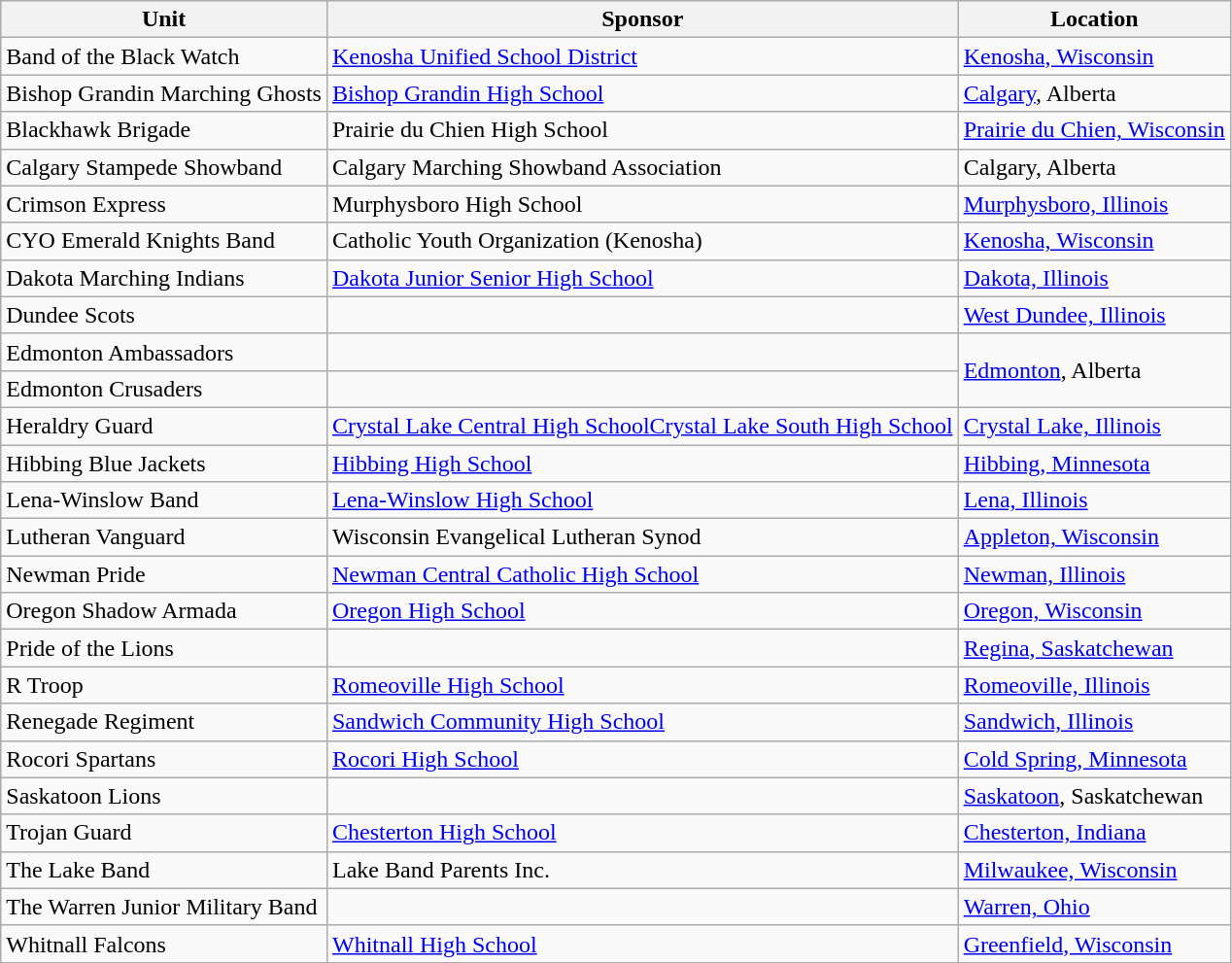<table class="wikitable">
<tr>
<th>Unit</th>
<th>Sponsor</th>
<th>Location</th>
</tr>
<tr>
<td>Band of the Black Watch</td>
<td><a href='#'>Kenosha Unified School District</a></td>
<td><a href='#'>Kenosha, Wisconsin</a></td>
</tr>
<tr>
<td>Bishop Grandin Marching Ghosts</td>
<td><a href='#'>Bishop Grandin High School</a></td>
<td><a href='#'>Calgary</a>, Alberta</td>
</tr>
<tr>
<td>Blackhawk Brigade</td>
<td>Prairie du Chien High School</td>
<td><a href='#'>Prairie du Chien, Wisconsin</a></td>
</tr>
<tr>
<td>Calgary Stampede Showband</td>
<td>Calgary Marching Showband Association</td>
<td>Calgary, Alberta</td>
</tr>
<tr>
<td>Crimson Express</td>
<td>Murphysboro High School</td>
<td><a href='#'>Murphysboro, Illinois</a></td>
</tr>
<tr>
<td>CYO Emerald Knights Band</td>
<td>Catholic Youth Organization (Kenosha)</td>
<td><a href='#'>Kenosha, Wisconsin</a></td>
</tr>
<tr>
<td>Dakota Marching Indians</td>
<td><a href='#'>Dakota Junior Senior High School</a></td>
<td><a href='#'>Dakota, Illinois</a></td>
</tr>
<tr>
<td>Dundee Scots</td>
<td></td>
<td><a href='#'>West Dundee, Illinois</a></td>
</tr>
<tr>
<td>Edmonton Ambassadors</td>
<td></td>
<td rowspan="2"><a href='#'>Edmonton</a>, Alberta</td>
</tr>
<tr>
<td>Edmonton Crusaders</td>
<td></td>
</tr>
<tr>
<td>Heraldry Guard</td>
<td><a href='#'>Crystal Lake Central High School</a><a href='#'>Crystal Lake South High School</a></td>
<td><a href='#'>Crystal Lake, Illinois</a></td>
</tr>
<tr>
<td>Hibbing Blue Jackets</td>
<td><a href='#'>Hibbing High School</a></td>
<td><a href='#'>Hibbing, Minnesota</a></td>
</tr>
<tr>
<td>Lena-Winslow Band</td>
<td><a href='#'>Lena-Winslow High School</a></td>
<td><a href='#'>Lena, Illinois</a></td>
</tr>
<tr>
<td>Lutheran Vanguard</td>
<td>Wisconsin Evangelical Lutheran Synod</td>
<td><a href='#'>Appleton, Wisconsin</a></td>
</tr>
<tr>
<td>Newman Pride</td>
<td><a href='#'>Newman Central Catholic High School</a></td>
<td><a href='#'>Newman, Illinois</a></td>
</tr>
<tr>
<td>Oregon Shadow Armada</td>
<td><a href='#'>Oregon High School</a></td>
<td><a href='#'>Oregon, Wisconsin</a></td>
</tr>
<tr>
<td>Pride of the Lions</td>
<td></td>
<td><a href='#'>Regina, Saskatchewan</a></td>
</tr>
<tr>
<td>R Troop</td>
<td><a href='#'>Romeoville High School</a></td>
<td><a href='#'>Romeoville, Illinois</a></td>
</tr>
<tr>
<td>Renegade Regiment</td>
<td><a href='#'>Sandwich Community High School</a></td>
<td><a href='#'>Sandwich, Illinois</a></td>
</tr>
<tr>
<td>Rocori Spartans</td>
<td><a href='#'>Rocori High School</a></td>
<td><a href='#'>Cold Spring, Minnesota</a></td>
</tr>
<tr>
<td>Saskatoon Lions</td>
<td></td>
<td><a href='#'>Saskatoon</a>, Saskatchewan</td>
</tr>
<tr>
<td>Trojan Guard</td>
<td><a href='#'>Chesterton High School</a></td>
<td><a href='#'>Chesterton, Indiana</a></td>
</tr>
<tr>
<td>The Lake Band</td>
<td>Lake Band Parents Inc.</td>
<td><a href='#'>Milwaukee, Wisconsin</a></td>
</tr>
<tr>
<td>The Warren Junior Military Band</td>
<td></td>
<td><a href='#'>Warren, Ohio</a></td>
</tr>
<tr>
<td>Whitnall Falcons</td>
<td><a href='#'>Whitnall High School</a></td>
<td><a href='#'>Greenfield, Wisconsin</a></td>
</tr>
</table>
